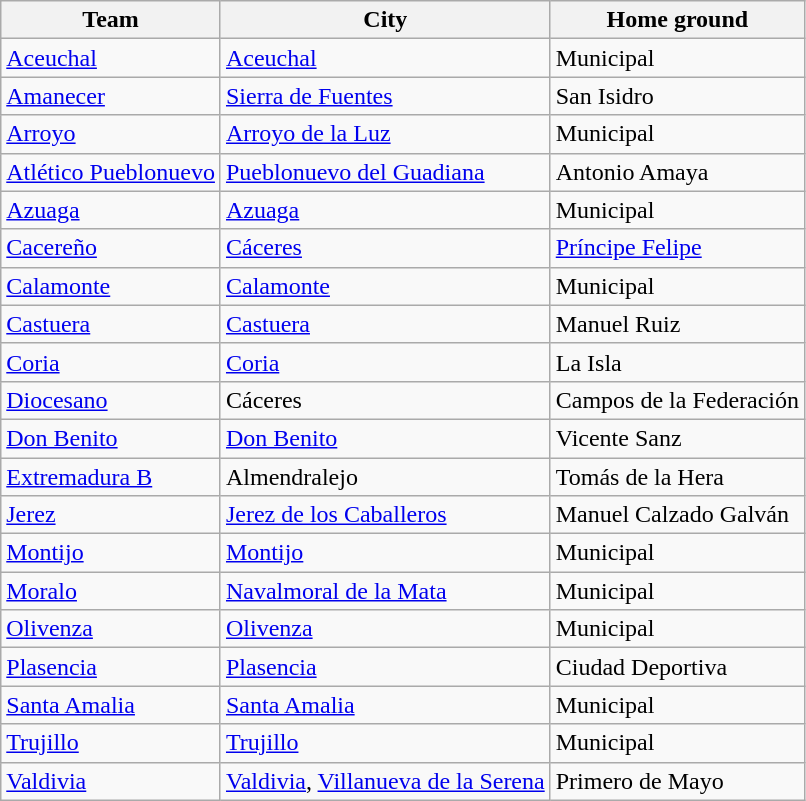<table class="wikitable sortable">
<tr>
<th>Team</th>
<th>City</th>
<th>Home ground</th>
</tr>
<tr>
<td><a href='#'>Aceuchal</a></td>
<td><a href='#'>Aceuchal</a></td>
<td>Municipal</td>
</tr>
<tr>
<td><a href='#'>Amanecer</a></td>
<td><a href='#'>Sierra de Fuentes</a></td>
<td>San Isidro</td>
</tr>
<tr>
<td><a href='#'>Arroyo</a></td>
<td><a href='#'>Arroyo de la Luz</a></td>
<td>Municipal</td>
</tr>
<tr>
<td><a href='#'>Atlético Pueblonuevo</a></td>
<td><a href='#'>Pueblonuevo del Guadiana</a></td>
<td>Antonio Amaya</td>
</tr>
<tr>
<td><a href='#'>Azuaga</a></td>
<td><a href='#'>Azuaga</a></td>
<td>Municipal</td>
</tr>
<tr>
<td><a href='#'>Cacereño</a></td>
<td><a href='#'>Cáceres</a></td>
<td><a href='#'>Príncipe Felipe</a></td>
</tr>
<tr>
<td><a href='#'>Calamonte</a></td>
<td><a href='#'>Calamonte</a></td>
<td>Municipal</td>
</tr>
<tr>
<td><a href='#'>Castuera</a></td>
<td><a href='#'>Castuera</a></td>
<td>Manuel Ruiz</td>
</tr>
<tr>
<td><a href='#'>Coria</a></td>
<td><a href='#'>Coria</a></td>
<td>La Isla</td>
</tr>
<tr>
<td><a href='#'>Diocesano</a></td>
<td>Cáceres</td>
<td>Campos de la Federación</td>
</tr>
<tr>
<td><a href='#'>Don Benito</a></td>
<td><a href='#'>Don Benito</a></td>
<td>Vicente Sanz</td>
</tr>
<tr>
<td><a href='#'>Extremadura B</a></td>
<td>Almendralejo</td>
<td>Tomás de la Hera</td>
</tr>
<tr>
<td><a href='#'>Jerez</a></td>
<td><a href='#'>Jerez de los Caballeros</a></td>
<td>Manuel Calzado Galván</td>
</tr>
<tr>
<td><a href='#'>Montijo</a></td>
<td><a href='#'>Montijo</a></td>
<td>Municipal</td>
</tr>
<tr>
<td><a href='#'>Moralo</a></td>
<td><a href='#'>Navalmoral de la Mata</a></td>
<td>Municipal</td>
</tr>
<tr>
<td><a href='#'>Olivenza</a></td>
<td><a href='#'>Olivenza</a></td>
<td>Municipal</td>
</tr>
<tr>
<td><a href='#'>Plasencia</a></td>
<td><a href='#'>Plasencia</a></td>
<td>Ciudad Deportiva</td>
</tr>
<tr>
<td><a href='#'>Santa Amalia</a></td>
<td><a href='#'>Santa Amalia</a></td>
<td>Municipal</td>
</tr>
<tr>
<td><a href='#'>Trujillo</a></td>
<td><a href='#'>Trujillo</a></td>
<td>Municipal</td>
</tr>
<tr>
<td><a href='#'>Valdivia</a></td>
<td><a href='#'>Valdivia</a>, <a href='#'>Villanueva de la Serena</a></td>
<td>Primero de Mayo</td>
</tr>
</table>
